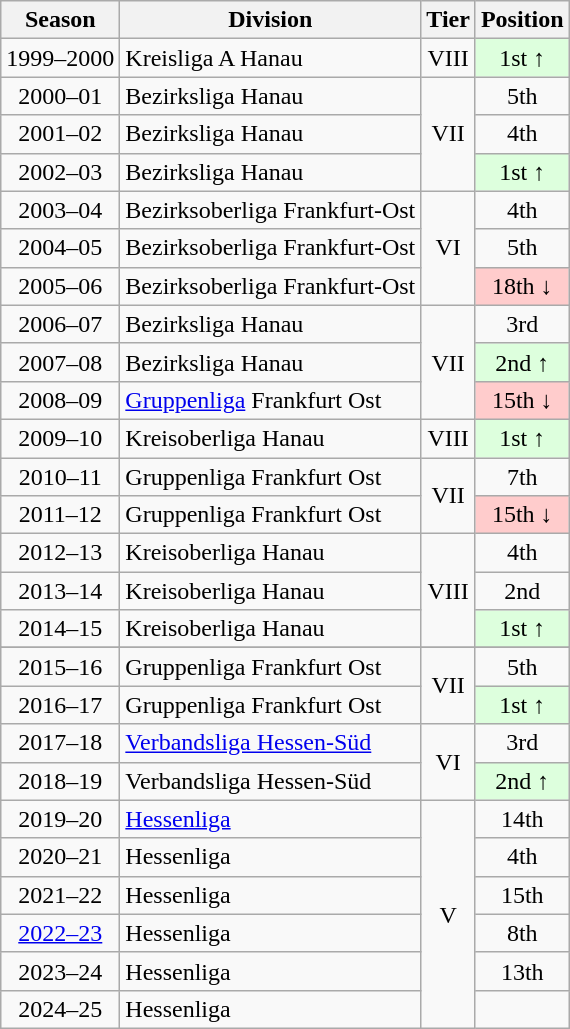<table class="wikitable">
<tr>
<th>Season</th>
<th>Division</th>
<th>Tier</th>
<th>Position</th>
</tr>
<tr align="center">
<td>1999–2000</td>
<td align="left">Kreisliga A Hanau</td>
<td>VIII</td>
<td style="background:#ddffdd">1st ↑</td>
</tr>
<tr align="center">
<td>2000–01</td>
<td align="left">Bezirksliga Hanau</td>
<td rowspan=3>VII</td>
<td>5th</td>
</tr>
<tr align="center">
<td>2001–02</td>
<td align="left">Bezirksliga Hanau</td>
<td>4th</td>
</tr>
<tr align="center">
<td>2002–03</td>
<td align="left">Bezirksliga Hanau</td>
<td style="background:#ddffdd">1st ↑</td>
</tr>
<tr align="center">
<td>2003–04</td>
<td align="left">Bezirksoberliga Frankfurt-Ost</td>
<td rowspan=3>VI</td>
<td>4th</td>
</tr>
<tr align="center">
<td>2004–05</td>
<td align="left">Bezirksoberliga Frankfurt-Ost</td>
<td>5th</td>
</tr>
<tr align="center">
<td>2005–06</td>
<td align="left">Bezirksoberliga Frankfurt-Ost</td>
<td style="background:#ffcccc">18th ↓</td>
</tr>
<tr align="center">
<td>2006–07</td>
<td align="left">Bezirksliga Hanau</td>
<td rowspan=3>VII</td>
<td>3rd</td>
</tr>
<tr align="center">
<td>2007–08</td>
<td align="left">Bezirksliga Hanau</td>
<td style="background:#ddffdd">2nd ↑</td>
</tr>
<tr align="center">
<td>2008–09</td>
<td align="left"><a href='#'>Gruppenliga</a> Frankfurt Ost</td>
<td style="background:#ffcccc">15th ↓</td>
</tr>
<tr align="center">
<td>2009–10</td>
<td align="left">Kreisoberliga Hanau</td>
<td>VIII</td>
<td style="background:#ddffdd">1st ↑</td>
</tr>
<tr align="center">
<td>2010–11</td>
<td align="left">Gruppenliga Frankfurt Ost</td>
<td rowspan=2>VII</td>
<td>7th</td>
</tr>
<tr align="center">
<td>2011–12</td>
<td align="left">Gruppenliga Frankfurt Ost</td>
<td style="background:#ffcccc">15th ↓</td>
</tr>
<tr align="center">
<td>2012–13</td>
<td align="left">Kreisoberliga Hanau</td>
<td rowspan=3>VIII</td>
<td>4th</td>
</tr>
<tr align="center">
<td>2013–14</td>
<td align="left">Kreisoberliga Hanau</td>
<td>2nd</td>
</tr>
<tr align="center">
<td>2014–15</td>
<td align="left">Kreisoberliga Hanau</td>
<td style="background:#ddffdd">1st ↑</td>
</tr>
<tr align="center">
</tr>
<tr align="center">
<td>2015–16</td>
<td align="left">Gruppenliga Frankfurt Ost</td>
<td rowspan=2>VII</td>
<td>5th</td>
</tr>
<tr align="center">
<td>2016–17</td>
<td align="left">Gruppenliga Frankfurt Ost</td>
<td style="background:#ddffdd">1st ↑</td>
</tr>
<tr align="center">
<td>2017–18</td>
<td align="left"><a href='#'>Verbandsliga Hessen-Süd</a></td>
<td rowspan=2>VI</td>
<td>3rd</td>
</tr>
<tr align="center">
<td>2018–19</td>
<td align="left">Verbandsliga Hessen-Süd</td>
<td style="background:#ddffdd">2nd ↑</td>
</tr>
<tr align="center">
<td>2019–20</td>
<td align="left"><a href='#'>Hessenliga</a></td>
<td rowspan=6>V</td>
<td>14th</td>
</tr>
<tr align="center">
<td>2020–21</td>
<td align="left">Hessenliga</td>
<td>4th</td>
</tr>
<tr align="center">
<td>2021–22</td>
<td align="left">Hessenliga</td>
<td>15th</td>
</tr>
<tr align="center">
<td><a href='#'>2022–23</a></td>
<td align="left">Hessenliga</td>
<td>8th</td>
</tr>
<tr align="center">
<td>2023–24</td>
<td align="left">Hessenliga</td>
<td>13th</td>
</tr>
<tr align="center">
<td>2024–25</td>
<td align="left">Hessenliga</td>
<td></td>
</tr>
</table>
